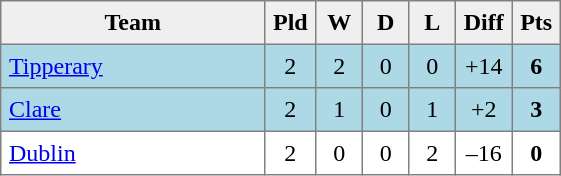<table style=border-collapse:collapse border=1 cellspacing=0 cellpadding=5>
<tr align=center bgcolor=#efefef>
<th width=165>Team</th>
<th width=20>Pld</th>
<th width=20>W</th>
<th width=20>D</th>
<th width=20>L</th>
<th width=20>Diff</th>
<th width=20>Pts</th>
</tr>
<tr align=center style="background:#ADD8E6;">
<td style="text-align:left;"> <a href='#'>Tipperary</a></td>
<td>2</td>
<td>2</td>
<td>0</td>
<td>0</td>
<td>+14</td>
<td><strong>6</strong></td>
</tr>
<tr align=center style="background:#ADD8E6;">
<td style="text-align:left;"> <a href='#'>Clare</a></td>
<td>2</td>
<td>1</td>
<td>0</td>
<td>1</td>
<td>+2</td>
<td><strong>3</strong></td>
</tr>
<tr align=center>
<td style="text-align:left;"> <a href='#'>Dublin</a></td>
<td>2</td>
<td>0</td>
<td>0</td>
<td>2</td>
<td>–16</td>
<td><strong>0</strong></td>
</tr>
</table>
